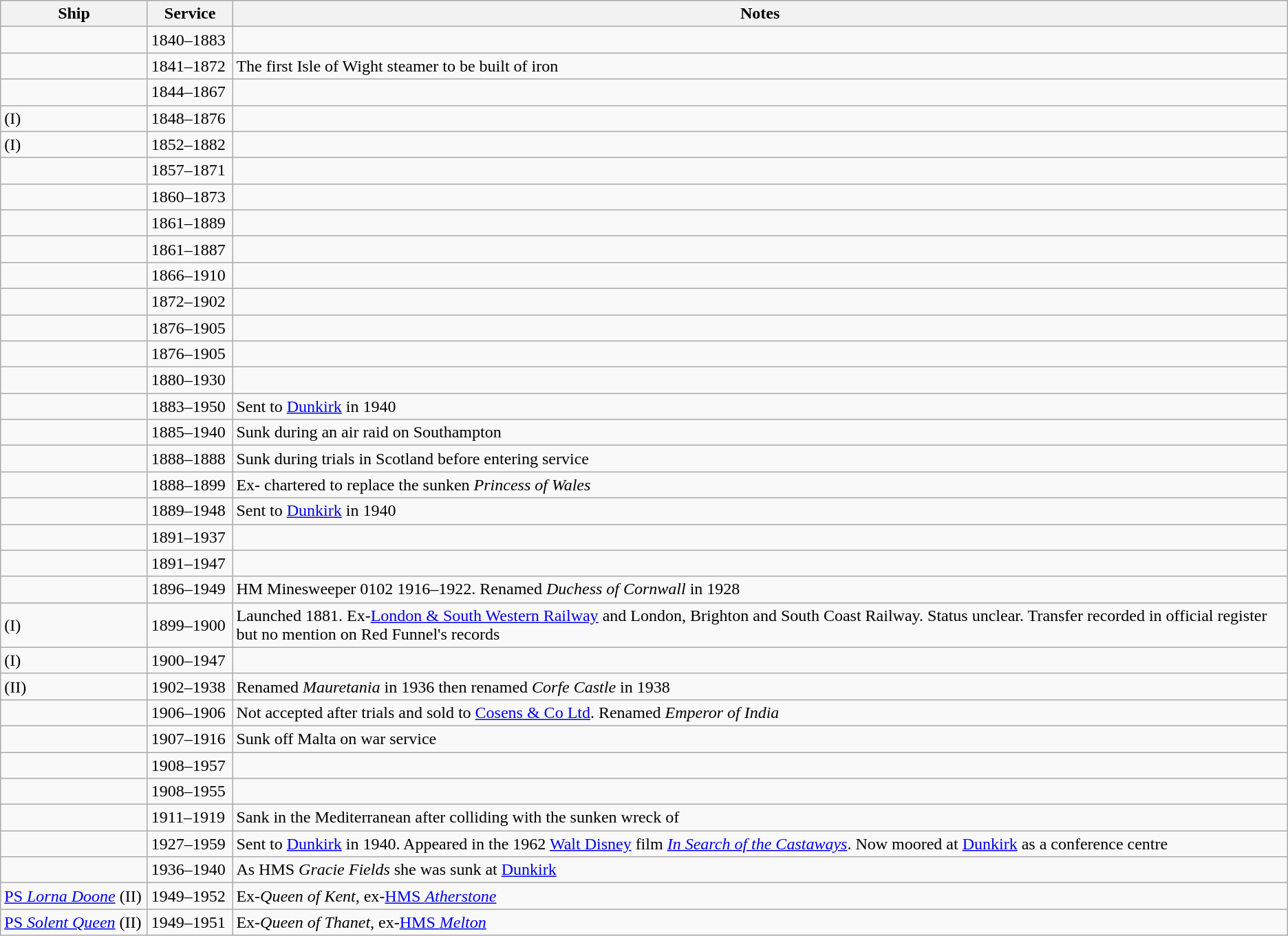<table class="wikitable">
<tr>
<th width=135px>Ship</th>
<th width=75px>Service</th>
<th>Notes</th>
</tr>
<tr>
<td></td>
<td>1840–1883</td>
<td></td>
</tr>
<tr>
<td></td>
<td>1841–1872</td>
<td>The first Isle of Wight steamer to be built of iron</td>
</tr>
<tr>
<td></td>
<td>1844–1867</td>
<td></td>
</tr>
<tr>
<td> (I)</td>
<td>1848–1876</td>
<td></td>
</tr>
<tr>
<td> (I)</td>
<td>1852–1882</td>
<td></td>
</tr>
<tr>
<td></td>
<td>1857–1871</td>
<td></td>
</tr>
<tr>
<td></td>
<td>1860–1873</td>
<td></td>
</tr>
<tr>
<td></td>
<td>1861–1889</td>
<td></td>
</tr>
<tr>
<td></td>
<td>1861–1887</td>
<td></td>
</tr>
<tr>
<td></td>
<td>1866–1910</td>
<td></td>
</tr>
<tr>
<td></td>
<td>1872–1902</td>
<td></td>
</tr>
<tr>
<td></td>
<td>1876–1905</td>
<td></td>
</tr>
<tr>
<td></td>
<td>1876–1905</td>
<td></td>
</tr>
<tr>
<td></td>
<td>1880–1930</td>
<td></td>
</tr>
<tr>
<td></td>
<td>1883–1950</td>
<td>Sent to <a href='#'>Dunkirk</a> in 1940</td>
</tr>
<tr>
<td></td>
<td>1885–1940</td>
<td>Sunk during an air raid on Southampton</td>
</tr>
<tr>
<td></td>
<td>1888–1888</td>
<td>Sunk during trials in Scotland before entering service</td>
</tr>
<tr>
<td></td>
<td>1888–1899</td>
<td>Ex- chartered to replace the sunken <em>Princess of Wales</em></td>
</tr>
<tr>
<td></td>
<td>1889–1948</td>
<td>Sent to <a href='#'>Dunkirk</a> in 1940</td>
</tr>
<tr>
<td></td>
<td>1891–1937</td>
<td></td>
</tr>
<tr>
<td></td>
<td>1891–1947</td>
<td></td>
</tr>
<tr>
<td></td>
<td>1896–1949</td>
<td>HM Minesweeper 0102 1916–1922. Renamed <em>Duchess of Cornwall</em> in 1928</td>
</tr>
<tr>
<td> (I)</td>
<td>1899–1900</td>
<td>Launched 1881. Ex-<a href='#'>London & South Western Railway</a> and London, Brighton and South Coast Railway. Status unclear. Transfer recorded in official register but no mention on Red Funnel's records</td>
</tr>
<tr>
<td> (I)</td>
<td>1900–1947</td>
<td></td>
</tr>
<tr>
<td> (II)</td>
<td>1902–1938</td>
<td>Renamed <em>Mauretania</em> in 1936 then renamed <em>Corfe Castle</em> in 1938</td>
</tr>
<tr>
<td></td>
<td>1906–1906</td>
<td>Not accepted after trials and sold to <a href='#'>Cosens & Co Ltd</a>. Renamed <em>Emperor of India</em></td>
</tr>
<tr>
<td></td>
<td>1907–1916</td>
<td>Sunk off Malta on war service</td>
</tr>
<tr>
<td></td>
<td>1908–1957</td>
<td></td>
</tr>
<tr>
<td></td>
<td>1908–1955</td>
<td></td>
</tr>
<tr>
<td></td>
<td>1911–1919</td>
<td>Sank in the Mediterranean after colliding with the sunken wreck of </td>
</tr>
<tr>
<td></td>
<td>1927–1959</td>
<td>Sent to <a href='#'>Dunkirk</a> in 1940. Appeared in the 1962 <a href='#'>Walt Disney</a> film <a href='#'><em>In Search of the Castaways</em></a>. Now moored at <a href='#'>Dunkirk</a> as a conference centre</td>
</tr>
<tr>
<td></td>
<td>1936–1940</td>
<td>As HMS <em>Gracie Fields</em> she was sunk at <a href='#'>Dunkirk</a></td>
</tr>
<tr>
<td><a href='#'>PS <em>Lorna Doone</em></a> (II)</td>
<td>1949–1952</td>
<td>Ex-<em>Queen of Kent</em>, ex-<a href='#'>HMS <em>Atherstone</em></a></td>
</tr>
<tr>
<td><a href='#'>PS <em>Solent Queen</em></a> (II)</td>
<td>1949–1951</td>
<td>Ex-<em>Queen of Thanet</em>, ex-<a href='#'>HMS <em>Melton</em></a></td>
</tr>
</table>
